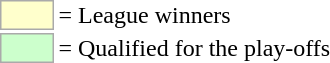<table>
<tr>
<td style="background-color:#ffffcc; border:1px solid #aaaaaa; width:2em;"></td>
<td>= League winners</td>
</tr>
<tr>
<td style="background-color:#ccffcc; border:1px solid #aaaaaa; width:2em;"></td>
<td>= Qualified for the play-offs</td>
</tr>
</table>
